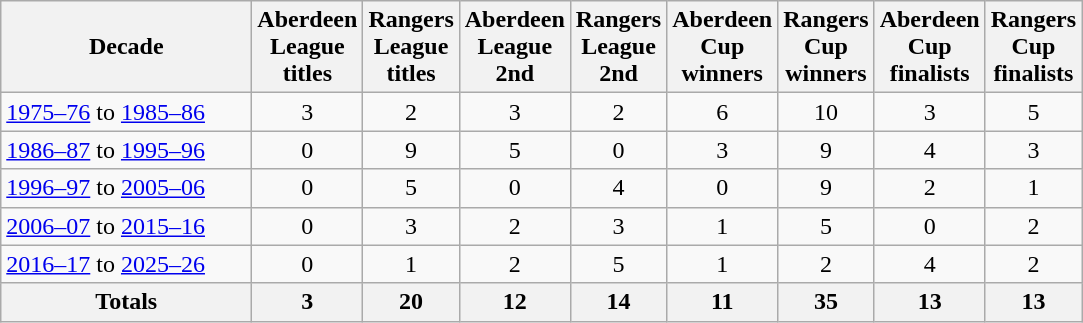<table class="wikitable" style="text-align:center">
<tr>
<th scope="col" width=160>Decade</th>
<th scope="col" width=50>Aberdeen<br>League titles</th>
<th scope="col" width=50>Rangers<br>League titles</th>
<th scope="col" width=50>Aberdeen<br>League 2nd</th>
<th scope="col" width=50>Rangers<br>League 2nd</th>
<th scope="col" width=50>Aberdeen<br>Cup winners</th>
<th scope="col" width=50>Rangers<br>Cup winners</th>
<th scope="col" width=50>Aberdeen<br>Cup finalists</th>
<th scope="col" width=50>Rangers<br>Cup finalists</th>
</tr>
<tr>
<td scope="row" align=left><a href='#'>1975–76</a> to <a href='#'>1985–86</a></td>
<td>3</td>
<td>2</td>
<td>3</td>
<td>2</td>
<td>6</td>
<td>10</td>
<td>3</td>
<td>5</td>
</tr>
<tr>
<td scope="row" align=left><a href='#'>1986–87</a> to <a href='#'>1995–96</a></td>
<td>0</td>
<td>9</td>
<td>5</td>
<td>0</td>
<td>3</td>
<td>9</td>
<td>4</td>
<td>3</td>
</tr>
<tr>
<td scope="row" align=left><a href='#'>1996–97</a> to <a href='#'>2005–06</a></td>
<td>0</td>
<td>5</td>
<td>0</td>
<td>4</td>
<td>0</td>
<td>9</td>
<td>2</td>
<td>1</td>
</tr>
<tr>
<td scope="row" align=left><a href='#'>2006–07</a> to <a href='#'>2015–16</a></td>
<td>0</td>
<td>3</td>
<td>2</td>
<td>3</td>
<td>1</td>
<td>5</td>
<td>0</td>
<td>2</td>
</tr>
<tr>
<td scope="row" align=left><a href='#'>2016–17</a> to <a href='#'>2025–26</a></td>
<td>0</td>
<td>1</td>
<td>2</td>
<td>5</td>
<td>1</td>
<td>2</td>
<td>4</td>
<td>2</td>
</tr>
<tr class="sortbottom">
<th scope="row" align=left>Totals</th>
<th scope="row">3</th>
<th scope="row">20</th>
<th scope="row">12</th>
<th scope="row">14</th>
<th scope="row">11</th>
<th scope="row">35</th>
<th scope="row">13</th>
<th scope="row">13</th>
</tr>
</table>
